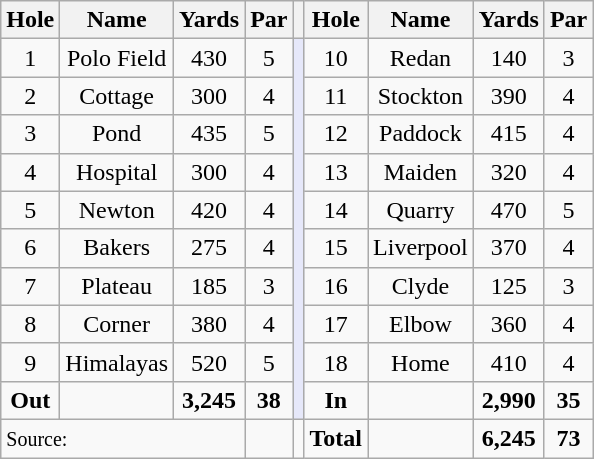<table class="wikitable" style="text-align:center; font-size:100%;">
<tr>
<th>Hole</th>
<th>Name</th>
<th>Yards</th>
<th>Par</th>
<th></th>
<th>Hole</th>
<th>Name</th>
<th>Yards</th>
<th>Par</th>
</tr>
<tr>
<td>1</td>
<td>Polo Field</td>
<td>430</td>
<td>5</td>
<td rowspan=10 style="background:#E6E8FA;"></td>
<td>10</td>
<td>Redan</td>
<td>140</td>
<td>3</td>
</tr>
<tr>
<td>2</td>
<td>Cottage</td>
<td>300</td>
<td>4</td>
<td>11</td>
<td>Stockton</td>
<td>390</td>
<td>4</td>
</tr>
<tr>
<td>3</td>
<td>Pond</td>
<td>435</td>
<td>5</td>
<td>12</td>
<td>Paddock</td>
<td>415</td>
<td>4</td>
</tr>
<tr>
<td>4</td>
<td>Hospital</td>
<td>300</td>
<td>4</td>
<td>13</td>
<td>Maiden</td>
<td>320</td>
<td>4</td>
</tr>
<tr>
<td>5</td>
<td>Newton</td>
<td>420</td>
<td>4</td>
<td>14</td>
<td>Quarry</td>
<td>470</td>
<td>5</td>
</tr>
<tr>
<td>6</td>
<td>Bakers</td>
<td>275</td>
<td>4</td>
<td>15</td>
<td>Liverpool</td>
<td>370</td>
<td>4</td>
</tr>
<tr>
<td>7</td>
<td>Plateau</td>
<td>185</td>
<td>3</td>
<td>16</td>
<td>Clyde</td>
<td>125</td>
<td>3</td>
</tr>
<tr>
<td>8</td>
<td>Corner</td>
<td>380</td>
<td>4</td>
<td>17</td>
<td>Elbow</td>
<td>360</td>
<td>4</td>
</tr>
<tr>
<td>9</td>
<td>Himalayas</td>
<td>520</td>
<td>5</td>
<td>18</td>
<td>Home</td>
<td>410</td>
<td>4</td>
</tr>
<tr>
<td><strong>Out</strong></td>
<td></td>
<td><strong>3,245</strong></td>
<td><strong>38</strong></td>
<td><strong>In</strong></td>
<td></td>
<td><strong>2,990</strong></td>
<td><strong>35</strong></td>
</tr>
<tr>
<td colspan=3 align=left><small>Source:</small></td>
<td></td>
<td></td>
<td><strong>Total</strong></td>
<td></td>
<td><strong>6,245</strong></td>
<td><strong>73</strong></td>
</tr>
</table>
